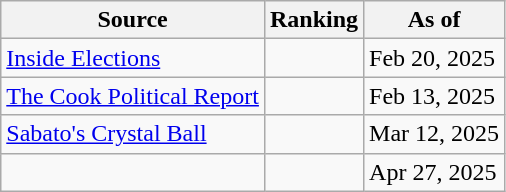<table class="wikitable">
<tr>
<th>Source</th>
<th>Ranking</th>
<th>As of</th>
</tr>
<tr>
<td align="left"><a href='#'>Inside Elections</a></td>
<td></td>
<td>Feb 20, 2025</td>
</tr>
<tr>
<td align="left"><a href='#'>The Cook Political Report</a></td>
<td></td>
<td>Feb 13, 2025</td>
</tr>
<tr>
<td align="left"><a href='#'>Sabato's Crystal Ball</a></td>
<td></td>
<td>Mar 12, 2025</td>
</tr>
<tr>
<td></td>
<td></td>
<td>Apr 27, 2025</td>
</tr>
</table>
